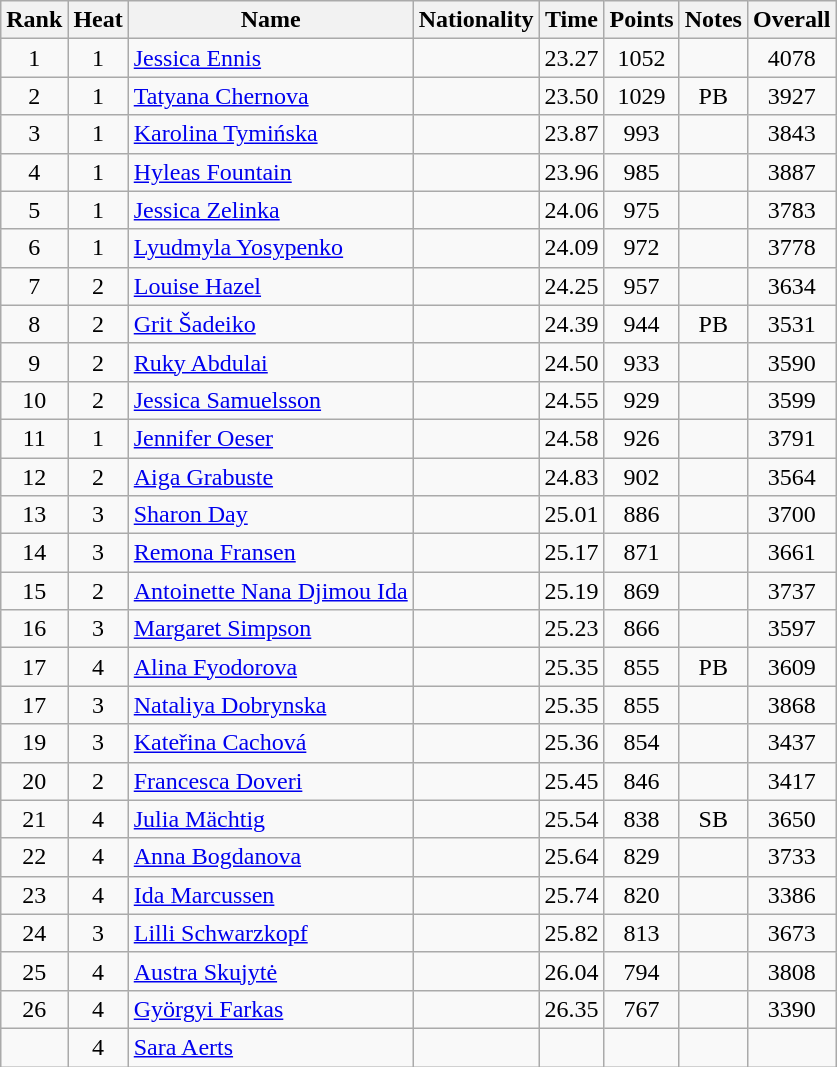<table class="wikitable sortable" style="text-align:center">
<tr>
<th>Rank</th>
<th>Heat</th>
<th>Name</th>
<th>Nationality</th>
<th>Time</th>
<th>Points</th>
<th>Notes</th>
<th>Overall</th>
</tr>
<tr>
<td>1</td>
<td>1</td>
<td align=left><a href='#'>Jessica Ennis</a></td>
<td align=left></td>
<td>23.27</td>
<td>1052</td>
<td></td>
<td>4078</td>
</tr>
<tr>
<td>2</td>
<td>1</td>
<td align=left><a href='#'>Tatyana Chernova</a></td>
<td align=left></td>
<td>23.50</td>
<td>1029</td>
<td>PB</td>
<td>3927</td>
</tr>
<tr>
<td>3</td>
<td>1</td>
<td align=left><a href='#'>Karolina Tymińska</a></td>
<td align=left></td>
<td>23.87</td>
<td>993</td>
<td></td>
<td>3843</td>
</tr>
<tr>
<td>4</td>
<td>1</td>
<td align=left><a href='#'>Hyleas Fountain</a></td>
<td align=left></td>
<td>23.96</td>
<td>985</td>
<td></td>
<td>3887</td>
</tr>
<tr>
<td>5</td>
<td>1</td>
<td align=left><a href='#'>Jessica Zelinka</a></td>
<td align=left></td>
<td>24.06</td>
<td>975</td>
<td></td>
<td>3783</td>
</tr>
<tr>
<td>6</td>
<td>1</td>
<td align=left><a href='#'>Lyudmyla Yosypenko</a></td>
<td align=left></td>
<td>24.09</td>
<td>972</td>
<td></td>
<td>3778</td>
</tr>
<tr>
<td>7</td>
<td>2</td>
<td align=left><a href='#'>Louise Hazel</a></td>
<td align=left></td>
<td>24.25</td>
<td>957</td>
<td></td>
<td>3634</td>
</tr>
<tr>
<td>8</td>
<td>2</td>
<td align=left><a href='#'>Grit Šadeiko</a></td>
<td align=left></td>
<td>24.39</td>
<td>944</td>
<td>PB</td>
<td>3531</td>
</tr>
<tr>
<td>9</td>
<td>2</td>
<td align=left><a href='#'>Ruky Abdulai</a></td>
<td align=left></td>
<td>24.50</td>
<td>933</td>
<td></td>
<td>3590</td>
</tr>
<tr>
<td>10</td>
<td>2</td>
<td align=left><a href='#'>Jessica Samuelsson</a></td>
<td align=left></td>
<td>24.55</td>
<td>929</td>
<td></td>
<td>3599</td>
</tr>
<tr>
<td>11</td>
<td>1</td>
<td align=left><a href='#'>Jennifer Oeser</a></td>
<td align=left></td>
<td>24.58</td>
<td>926</td>
<td></td>
<td>3791</td>
</tr>
<tr>
<td>12</td>
<td>2</td>
<td align=left><a href='#'>Aiga Grabuste</a></td>
<td align=left></td>
<td>24.83</td>
<td>902</td>
<td></td>
<td>3564</td>
</tr>
<tr>
<td>13</td>
<td>3</td>
<td align=left><a href='#'>Sharon Day</a></td>
<td align=left></td>
<td>25.01</td>
<td>886</td>
<td></td>
<td>3700</td>
</tr>
<tr>
<td>14</td>
<td>3</td>
<td align=left><a href='#'>Remona Fransen</a></td>
<td align=left></td>
<td>25.17</td>
<td>871</td>
<td></td>
<td>3661</td>
</tr>
<tr>
<td>15</td>
<td>2</td>
<td align=left><a href='#'>Antoinette Nana Djimou Ida</a></td>
<td align=left></td>
<td>25.19</td>
<td>869</td>
<td></td>
<td>3737</td>
</tr>
<tr>
<td>16</td>
<td>3</td>
<td align=left><a href='#'>Margaret Simpson</a></td>
<td align=left></td>
<td>25.23</td>
<td>866</td>
<td></td>
<td>3597</td>
</tr>
<tr>
<td>17</td>
<td>4</td>
<td align=left><a href='#'>Alina Fyodorova</a></td>
<td align=left></td>
<td>25.35</td>
<td>855</td>
<td>PB</td>
<td>3609</td>
</tr>
<tr>
<td>17</td>
<td>3</td>
<td align=left><a href='#'>Nataliya Dobrynska</a></td>
<td align=left></td>
<td>25.35</td>
<td>855</td>
<td></td>
<td>3868</td>
</tr>
<tr>
<td>19</td>
<td>3</td>
<td align=left><a href='#'>Kateřina Cachová</a></td>
<td align=left></td>
<td>25.36</td>
<td>854</td>
<td></td>
<td>3437</td>
</tr>
<tr>
<td>20</td>
<td>2</td>
<td align=left><a href='#'>Francesca Doveri</a></td>
<td align=left></td>
<td>25.45</td>
<td>846</td>
<td></td>
<td>3417</td>
</tr>
<tr>
<td>21</td>
<td>4</td>
<td align=left><a href='#'>Julia Mächtig</a></td>
<td align=left></td>
<td>25.54</td>
<td>838</td>
<td>SB</td>
<td>3650</td>
</tr>
<tr>
<td>22</td>
<td>4</td>
<td align=left><a href='#'>Anna Bogdanova</a></td>
<td align=left></td>
<td>25.64</td>
<td>829</td>
<td></td>
<td>3733</td>
</tr>
<tr>
<td>23</td>
<td>4</td>
<td align=left><a href='#'>Ida Marcussen</a></td>
<td align=left></td>
<td>25.74</td>
<td>820</td>
<td></td>
<td>3386</td>
</tr>
<tr>
<td>24</td>
<td>3</td>
<td align=left><a href='#'>Lilli Schwarzkopf</a></td>
<td align=left></td>
<td>25.82</td>
<td>813</td>
<td></td>
<td>3673</td>
</tr>
<tr>
<td>25</td>
<td>4</td>
<td align=left><a href='#'>Austra Skujytė</a></td>
<td align=left></td>
<td>26.04</td>
<td>794</td>
<td></td>
<td>3808</td>
</tr>
<tr>
<td>26</td>
<td>4</td>
<td align=left><a href='#'>Györgyi Farkas</a></td>
<td align=left></td>
<td>26.35</td>
<td>767</td>
<td></td>
<td>3390</td>
</tr>
<tr>
<td></td>
<td>4</td>
<td align=left><a href='#'>Sara Aerts</a></td>
<td align=left></td>
<td></td>
<td></td>
<td></td>
<td></td>
</tr>
</table>
